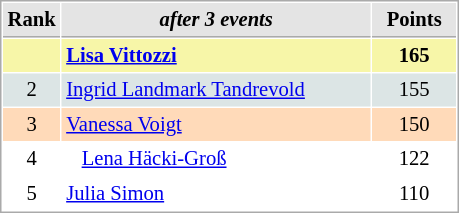<table cellspacing="1" cellpadding="3" style="border:1px solid #AAAAAA;font-size:86%">
<tr style="background-color: #E4E4E4;">
<th style="border-bottom:1px solid #AAAAAA; width: 10px;">Rank</th>
<th style="border-bottom:1px solid #AAAAAA; width: 200px;"><em>after 3 events</em></th>
<th style="border-bottom:1px solid #AAAAAA; width: 50px;">Points</th>
</tr>
<tr style="background:#f7f6a8;">
<td align=center></td>
<td> <strong><a href='#'>Lisa Vittozzi</a></strong></td>
<td align=center><strong>165</strong></td>
</tr>
<tr style="background:#dce5e5;">
<td align=center>2</td>
<td> <a href='#'>Ingrid Landmark Tandrevold</a></td>
<td align=center>155</td>
</tr>
<tr style="background:#ffdab9;">
<td align=center>3</td>
<td> <a href='#'>Vanessa Voigt</a></td>
<td align=center>150</td>
</tr>
<tr>
<td align=center>4</td>
<td>   <a href='#'>Lena Häcki-Groß</a></td>
<td align=center>122</td>
</tr>
<tr>
<td align=center>5</td>
<td> <a href='#'>Julia Simon</a></td>
<td align=center>110</td>
</tr>
</table>
